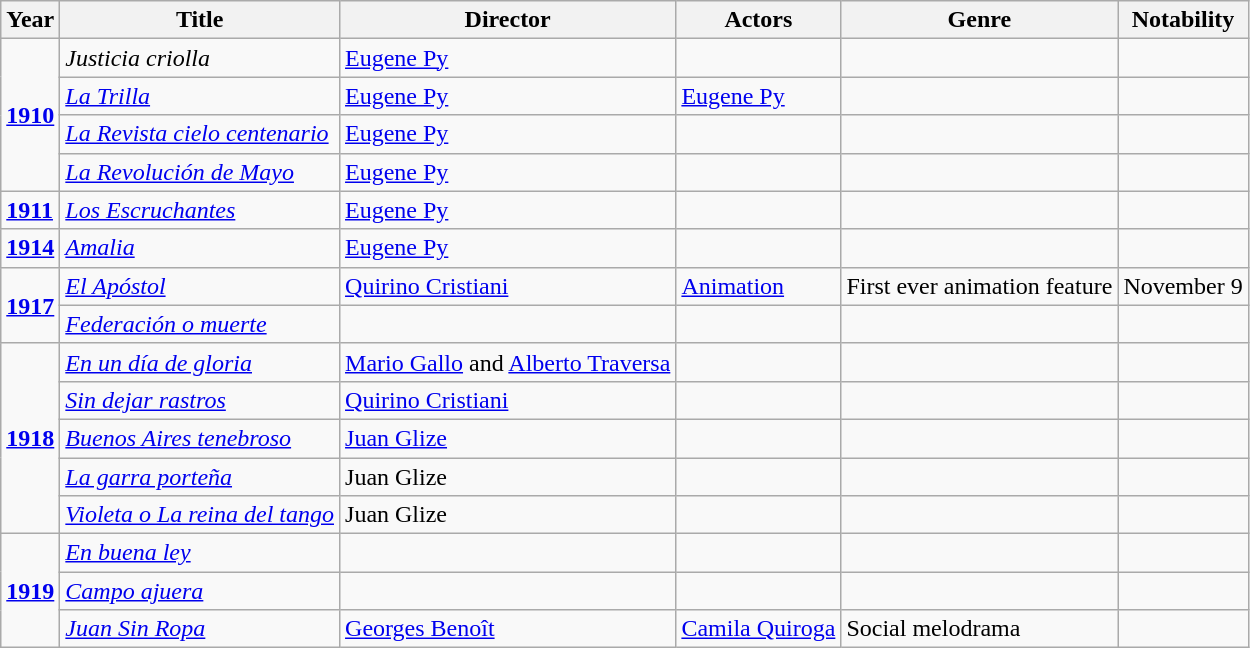<table class="wikitable">
<tr>
<th>Year</th>
<th>Title</th>
<th>Director</th>
<th>Actors</th>
<th>Genre</th>
<th>Notability</th>
</tr>
<tr>
<td rowspan="4"><strong><a href='#'>1910</a></strong></td>
<td><em>Justicia criolla</em></td>
<td><a href='#'>Eugene Py</a></td>
<td></td>
<td></td>
<td></td>
</tr>
<tr>
<td><em><a href='#'>La Trilla</a></em></td>
<td><a href='#'>Eugene Py</a></td>
<td><a href='#'>Eugene Py</a></td>
<td></td>
<td></td>
</tr>
<tr>
<td><em><a href='#'>La Revista cielo centenario</a></em></td>
<td><a href='#'>Eugene Py</a></td>
<td></td>
<td></td>
<td></td>
</tr>
<tr>
<td><em><a href='#'>La Revolución de Mayo</a></em></td>
<td><a href='#'>Eugene Py</a></td>
<td></td>
<td></td>
<td></td>
</tr>
<tr>
<td><strong><a href='#'>1911</a></strong></td>
<td><em><a href='#'>Los Escruchantes</a></em></td>
<td><a href='#'>Eugene Py</a></td>
<td></td>
<td></td>
<td></td>
</tr>
<tr>
<td><strong><a href='#'>1914</a></strong></td>
<td><em><a href='#'>Amalia</a></em></td>
<td><a href='#'>Eugene Py</a></td>
<td></td>
<td></td>
<td></td>
</tr>
<tr>
<td rowspan="2"><strong><a href='#'>1917</a></strong></td>
<td><em><a href='#'>El Apóstol</a></em></td>
<td><a href='#'>Quirino Cristiani</a></td>
<td><a href='#'>Animation</a></td>
<td>First ever animation feature</td>
<td>November 9</td>
</tr>
<tr>
<td><em><a href='#'>Federación o muerte</a></em></td>
<td></td>
<td></td>
<td></td>
<td></td>
</tr>
<tr>
<td rowspan="5"><strong><a href='#'>1918</a></strong></td>
<td><em><a href='#'>En un día de gloria</a></em></td>
<td><a href='#'>Mario Gallo</a> and <a href='#'>Alberto Traversa</a></td>
<td></td>
<td></td>
<td></td>
</tr>
<tr>
<td><em><a href='#'>Sin dejar rastros</a></em></td>
<td><a href='#'>Quirino Cristiani</a></td>
<td></td>
<td></td>
<td></td>
</tr>
<tr>
<td><em><a href='#'>Buenos Aires tenebroso</a></em></td>
<td><a href='#'>Juan Glize</a></td>
<td></td>
<td></td>
<td></td>
</tr>
<tr>
<td><em><a href='#'>La garra porteña</a></em></td>
<td>Juan Glize</td>
<td></td>
<td></td>
<td></td>
</tr>
<tr>
<td><em><a href='#'>Violeta o La reina del tango</a></em></td>
<td>Juan Glize</td>
<td></td>
<td></td>
<td></td>
</tr>
<tr>
<td rowspan="3"><strong><a href='#'>1919</a></strong></td>
<td><em><a href='#'>En buena ley</a></em></td>
<td></td>
<td></td>
<td></td>
<td></td>
</tr>
<tr>
<td><em><a href='#'>Campo ajuera</a></em></td>
<td></td>
<td></td>
<td></td>
<td></td>
</tr>
<tr>
<td><em><a href='#'>Juan Sin Ropa</a></em></td>
<td><a href='#'>Georges Benoît</a></td>
<td><a href='#'>Camila Quiroga</a></td>
<td>Social melodrama</td>
<td></td>
</tr>
</table>
